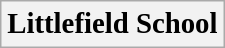<table class="wikitable sortable" style="font-size: 120%">
<tr>
<th scope="col">Littlefield School</th>
</tr>
</table>
